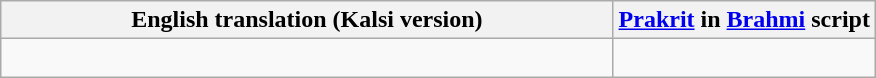<table class = "wikitable center">
<tr>
<th scope = "col" align=center>English translation (Kalsi version)</th>
<th><a href='#'>Prakrit</a> in <a href='#'>Brahmi</a> script</th>
</tr>
<tr>
<td align = left><br></td>
<td align = center width = "30%"></td>
</tr>
</table>
